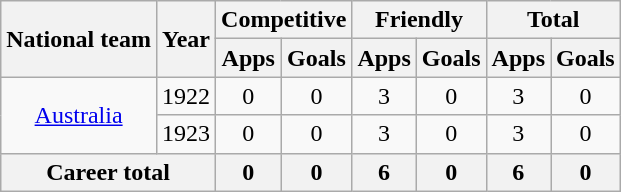<table class="wikitable" style="text-align:center">
<tr>
<th rowspan="2">National team</th>
<th rowspan="2">Year</th>
<th colspan="2">Competitive</th>
<th colspan="2">Friendly</th>
<th colspan="2">Total</th>
</tr>
<tr>
<th>Apps</th>
<th>Goals</th>
<th>Apps</th>
<th>Goals</th>
<th>Apps</th>
<th>Goals</th>
</tr>
<tr>
<td rowspan="2"><a href='#'>Australia</a></td>
<td>1922</td>
<td>0</td>
<td>0</td>
<td>3</td>
<td>0</td>
<td>3</td>
<td>0</td>
</tr>
<tr>
<td>1923</td>
<td>0</td>
<td>0</td>
<td>3</td>
<td>0</td>
<td>3</td>
<td>0</td>
</tr>
<tr>
<th colspan=2>Career total</th>
<th>0</th>
<th>0</th>
<th>6</th>
<th>0</th>
<th>6</th>
<th>0</th>
</tr>
</table>
